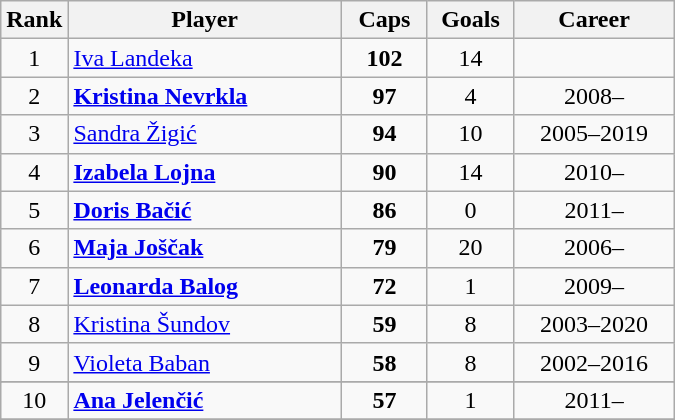<table class="wikitable sortable" style="text-align: center;">
<tr>
<th width=30px>Rank</th>
<th class="unsortable" style="width:175px;">Player</th>
<th width=50px>Caps</th>
<th width=50px>Goals</th>
<th class="unsortable" style="width:100px;">Career</th>
</tr>
<tr>
<td>1</td>
<td style="text-align: left;"><a href='#'>Iva Landeka</a></td>
<td><strong>102</strong></td>
<td>14</td>
<td></td>
</tr>
<tr>
<td>2</td>
<td style="text-align: left;"><strong><a href='#'>Kristina Nevrkla</a></strong></td>
<td><strong>97</strong></td>
<td>4</td>
<td>2008–</td>
</tr>
<tr>
<td>3</td>
<td style="text-align: left;"><a href='#'>Sandra Žigić</a></td>
<td><strong>94</strong></td>
<td>10</td>
<td>2005–2019</td>
</tr>
<tr>
<td>4</td>
<td style="text-align: left;"><strong><a href='#'>Izabela Lojna</a></strong></td>
<td><strong>90</strong></td>
<td>14</td>
<td>2010–</td>
</tr>
<tr>
<td>5</td>
<td style="text-align: left;"><strong><a href='#'>Doris Bačić</a></strong></td>
<td><strong>86</strong></td>
<td>0</td>
<td>2011–</td>
</tr>
<tr>
<td>6</td>
<td style="text-align: left;"><strong><a href='#'>Maja Joščak</a></strong></td>
<td><strong>79</strong></td>
<td>20</td>
<td>2006–</td>
</tr>
<tr>
<td>7</td>
<td style="text-align: left;"><strong><a href='#'>Leonarda Balog</a></strong></td>
<td><strong>72</strong></td>
<td>1</td>
<td>2009–</td>
</tr>
<tr>
<td>8</td>
<td style="text-align: left;"><a href='#'>Kristina Šundov</a></td>
<td><strong>59</strong></td>
<td>8</td>
<td>2003–2020</td>
</tr>
<tr>
<td>9</td>
<td style="text-align: left;"><a href='#'>Violeta Baban</a></td>
<td><strong>58</strong></td>
<td>8</td>
<td>2002–2016</td>
</tr>
<tr>
</tr>
<tr>
<td>10</td>
<td style="text-align: left;"><strong><a href='#'>Ana Jelenčić</a></strong></td>
<td><strong>57</strong></td>
<td>1</td>
<td>2011–</td>
</tr>
<tr>
</tr>
</table>
